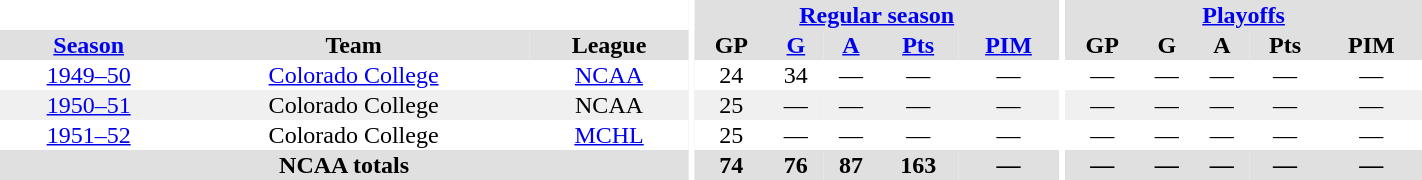<table border="0" cellpadding="1" cellspacing="0" style="text-align:center; width:75%">
<tr bgcolor="#e0e0e0">
<th colspan="3" bgcolor="#ffffff"></th>
<th rowspan="99" bgcolor="#ffffff"></th>
<th colspan="5"><a href='#'>Regular season</a></th>
<th rowspan="99" bgcolor="#ffffff"></th>
<th colspan="5"><a href='#'>Playoffs</a></th>
</tr>
<tr bgcolor="#e0e0e0">
<th><a href='#'>Season</a></th>
<th>Team</th>
<th>League</th>
<th>GP</th>
<th><a href='#'>G</a></th>
<th><a href='#'>A</a></th>
<th><a href='#'>Pts</a></th>
<th><a href='#'>PIM</a></th>
<th>GP</th>
<th>G</th>
<th>A</th>
<th>Pts</th>
<th>PIM</th>
</tr>
<tr ALIGN="center">
<td><a href='#'>1949–50</a></td>
<td><a href='#'>Colorado College</a></td>
<td><a href='#'>NCAA</a></td>
<td>24</td>
<td>34</td>
<td>—</td>
<td>—</td>
<td>—</td>
<td>—</td>
<td>—</td>
<td>—</td>
<td>—</td>
<td>—</td>
</tr>
<tr ALIGN="center" bgcolor="#f0f0f0">
<td><a href='#'>1950–51</a></td>
<td>Colorado College</td>
<td>NCAA</td>
<td>25</td>
<td>—</td>
<td>—</td>
<td>—</td>
<td>—</td>
<td>—</td>
<td>—</td>
<td>—</td>
<td>—</td>
<td>—</td>
</tr>
<tr ALIGN="center">
<td><a href='#'>1951–52</a></td>
<td>Colorado College</td>
<td><a href='#'>MCHL</a></td>
<td>25</td>
<td>—</td>
<td>—</td>
<td>—</td>
<td>—</td>
<td>—</td>
<td>—</td>
<td>—</td>
<td>—</td>
<td>—</td>
</tr>
<tr bgcolor="#e0e0e0">
<th colspan="3">NCAA totals</th>
<th>74</th>
<th>76</th>
<th>87</th>
<th>163</th>
<th>—</th>
<th>—</th>
<th>—</th>
<th>—</th>
<th>—</th>
<th>—</th>
</tr>
</table>
